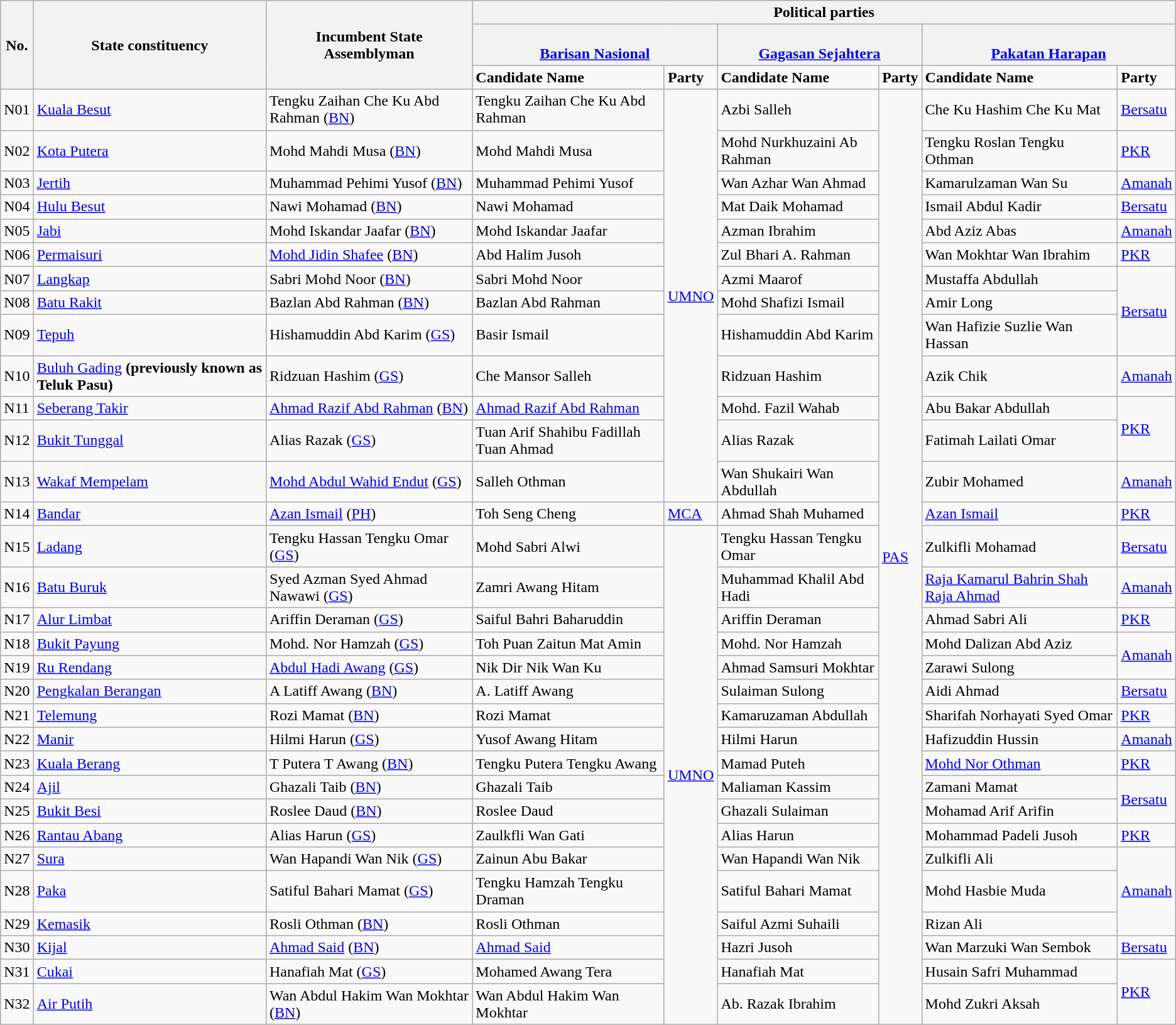<table class="wikitable">
<tr>
<th rowspan="3">No.</th>
<th rowspan="3">State constituency</th>
<th rowspan="3">Incumbent State Assemblyman</th>
<th colspan="6">Political parties</th>
</tr>
<tr>
<th colspan="2"><br><a href='#'>Barisan Nasional</a></th>
<th colspan="2"><br><a href='#'>Gagasan Sejahtera</a></th>
<th colspan="2"><br><a href='#'>Pakatan Harapan</a></th>
</tr>
<tr>
<td><strong>Candidate Name</strong></td>
<td><strong>Party</strong></td>
<td><strong>Candidate Name</strong></td>
<td><strong>Party</strong></td>
<td><strong>Candidate Name</strong></td>
<td><strong>Party</strong></td>
</tr>
<tr>
<td>N01</td>
<td><a href='#'>Kuala Besut</a></td>
<td>Tengku Zaihan Che Ku Abd Rahman (<a href='#'>BN</a>)</td>
<td>Tengku Zaihan Che Ku Abd Rahman</td>
<td rowspan="13"><a href='#'>UMNO</a></td>
<td>Azbi Salleh</td>
<td rowspan="32"><a href='#'>PAS</a></td>
<td>Che Ku Hashim Che Ku Mat</td>
<td><a href='#'>Bersatu</a></td>
</tr>
<tr>
<td>N02</td>
<td><a href='#'>Kota Putera</a></td>
<td>Mohd Mahdi Musa (<a href='#'>BN</a>)</td>
<td>Mohd Mahdi Musa</td>
<td>Mohd Nurkhuzaini Ab Rahman</td>
<td>Tengku Roslan Tengku Othman</td>
<td><a href='#'>PKR</a></td>
</tr>
<tr>
<td>N03</td>
<td><a href='#'>Jertih</a></td>
<td>Muhammad Pehimi Yusof (<a href='#'>BN</a>)</td>
<td>Muhammad Pehimi Yusof</td>
<td>Wan Azhar Wan Ahmad</td>
<td>Kamarulzaman Wan Su</td>
<td><a href='#'>Amanah</a></td>
</tr>
<tr>
<td>N04</td>
<td><a href='#'>Hulu Besut</a></td>
<td>Nawi Mohamad (<a href='#'>BN</a>)</td>
<td>Nawi Mohamad</td>
<td>Mat Daik Mohamad</td>
<td>Ismail Abdul Kadir</td>
<td><a href='#'>Bersatu</a></td>
</tr>
<tr>
<td>N05</td>
<td><a href='#'>Jabi</a></td>
<td>Mohd Iskandar Jaafar (<a href='#'>BN</a>)</td>
<td>Mohd Iskandar Jaafar</td>
<td>Azman Ibrahim</td>
<td>Abd Aziz Abas</td>
<td><a href='#'>Amanah</a></td>
</tr>
<tr>
<td>N06</td>
<td><a href='#'>Permaisuri</a></td>
<td><a href='#'>Mohd Jidin Shafee</a> (<a href='#'>BN</a>)</td>
<td>Abd Halim Jusoh</td>
<td>Zul Bhari A. Rahman</td>
<td>Wan Mokhtar Wan Ibrahim</td>
<td><a href='#'>PKR</a></td>
</tr>
<tr>
<td>N07</td>
<td><a href='#'>Langkap</a></td>
<td>Sabri Mohd Noor (<a href='#'>BN</a>)</td>
<td>Sabri Mohd Noor</td>
<td>Azmi Maarof</td>
<td>Mustaffa Abdullah</td>
<td rowspan="3"><a href='#'>Bersatu</a></td>
</tr>
<tr>
<td>N08</td>
<td><a href='#'>Batu Rakit</a></td>
<td>Bazlan Abd Rahman (<a href='#'>BN</a>)</td>
<td>Bazlan Abd Rahman</td>
<td>Mohd Shafizi Ismail</td>
<td>Amir Long</td>
</tr>
<tr>
<td>N09</td>
<td><a href='#'>Tepuh</a></td>
<td>Hishamuddin Abd Karim (<a href='#'>GS</a>)</td>
<td>Basir Ismail</td>
<td>Hishamuddin Abd Karim</td>
<td>Wan Hafizie Suzlie Wan Hassan</td>
</tr>
<tr>
<td>N10</td>
<td><a href='#'>Buluh Gading</a> <strong>(previously known as Teluk Pasu)</strong></td>
<td>Ridzuan Hashim (<a href='#'>GS</a>)</td>
<td>Che Mansor Salleh</td>
<td>Ridzuan Hashim</td>
<td>Azik Chik</td>
<td><a href='#'>Amanah</a></td>
</tr>
<tr>
<td>N11</td>
<td><a href='#'>Seberang Takir</a></td>
<td><a href='#'>Ahmad Razif Abd Rahman</a> (<a href='#'>BN</a>)</td>
<td><a href='#'>Ahmad Razif Abd Rahman</a></td>
<td>Mohd. Fazil Wahab</td>
<td>Abu Bakar Abdullah</td>
<td rowspan="2"><a href='#'>PKR</a></td>
</tr>
<tr>
<td>N12</td>
<td><a href='#'>Bukit Tunggal</a></td>
<td>Alias Razak (<a href='#'>GS</a>)</td>
<td>Tuan Arif Shahibu Fadillah Tuan Ahmad</td>
<td>Alias Razak</td>
<td>Fatimah Lailati Omar</td>
</tr>
<tr>
<td>N13</td>
<td><a href='#'>Wakaf Mempelam</a></td>
<td><a href='#'>Mohd Abdul Wahid Endut</a> (<a href='#'>GS</a>)</td>
<td>Salleh Othman</td>
<td>Wan Shukairi Wan Abdullah</td>
<td>Zubir Mohamed</td>
<td><a href='#'>Amanah</a></td>
</tr>
<tr>
<td>N14</td>
<td><a href='#'>Bandar</a></td>
<td><a href='#'>Azan Ismail</a> (<a href='#'>PH</a>)</td>
<td>Toh Seng Cheng</td>
<td><a href='#'>MCA</a></td>
<td>Ahmad Shah Muhamed</td>
<td><a href='#'>Azan Ismail</a></td>
<td><a href='#'>PKR</a></td>
</tr>
<tr>
<td>N15</td>
<td><a href='#'>Ladang</a></td>
<td>Tengku Hassan Tengku Omar (<a href='#'>GS</a>)</td>
<td>Mohd Sabri Alwi</td>
<td rowspan="18"><a href='#'>UMNO</a></td>
<td>Tengku Hassan Tengku Omar</td>
<td>Zulkifli Mohamad</td>
<td><a href='#'>Bersatu</a></td>
</tr>
<tr>
<td>N16</td>
<td><a href='#'>Batu Buruk</a></td>
<td>Syed Azman Syed Ahmad Nawawi (<a href='#'>GS</a>)</td>
<td>Zamri Awang Hitam</td>
<td>Muhammad Khalil Abd Hadi</td>
<td><a href='#'>Raja Kamarul Bahrin Shah Raja Ahmad</a></td>
<td><a href='#'>Amanah</a></td>
</tr>
<tr>
<td>N17</td>
<td><a href='#'>Alur Limbat</a></td>
<td>Ariffin Deraman (<a href='#'>GS</a>)</td>
<td>Saiful Bahri Baharuddin</td>
<td>Ariffin Deraman</td>
<td>Ahmad Sabri Ali</td>
<td><a href='#'>PKR</a></td>
</tr>
<tr>
<td>N18</td>
<td><a href='#'>Bukit Payung</a></td>
<td>Mohd. Nor Hamzah (<a href='#'>GS</a>)</td>
<td>Toh Puan Zaitun Mat Amin</td>
<td>Mohd. Nor Hamzah</td>
<td>Mohd Dalizan Abd Aziz</td>
<td rowspan="2"><a href='#'>Amanah</a></td>
</tr>
<tr>
<td>N19</td>
<td><a href='#'>Ru Rendang</a></td>
<td><a href='#'>Abdul Hadi Awang</a> (<a href='#'>GS</a>)</td>
<td>Nik Dir Nik Wan Ku</td>
<td>Ahmad Samsuri Mokhtar</td>
<td>Zarawi Sulong</td>
</tr>
<tr>
<td>N20</td>
<td><a href='#'>Pengkalan Berangan</a></td>
<td>A Latiff Awang (<a href='#'>BN</a>)</td>
<td>A. Latiff Awang</td>
<td>Sulaiman Sulong</td>
<td>Aidi Ahmad</td>
<td><a href='#'>Bersatu</a></td>
</tr>
<tr>
<td>N21</td>
<td><a href='#'>Telemung</a></td>
<td>Rozi Mamat (<a href='#'>BN</a>)</td>
<td>Rozi Mamat</td>
<td>Kamaruzaman Abdullah</td>
<td>Sharifah Norhayati Syed Omar</td>
<td><a href='#'>PKR</a></td>
</tr>
<tr>
<td>N22</td>
<td><a href='#'>Manir</a></td>
<td>Hilmi Harun (<a href='#'>GS</a>)</td>
<td>Yusof Awang Hitam</td>
<td>Hilmi Harun</td>
<td>Hafizuddin Hussin</td>
<td><a href='#'>Amanah</a></td>
</tr>
<tr>
<td>N23</td>
<td><a href='#'>Kuala Berang</a></td>
<td>T Putera T Awang (<a href='#'>BN</a>)</td>
<td>Tengku Putera Tengku Awang</td>
<td>Mamad Puteh</td>
<td><a href='#'>Mohd Nor Othman</a></td>
<td><a href='#'>PKR</a></td>
</tr>
<tr>
<td>N24</td>
<td><a href='#'>Ajil</a></td>
<td>Ghazali Taib (<a href='#'>BN</a>)</td>
<td>Ghazali Taib</td>
<td>Maliaman Kassim</td>
<td>Zamani Mamat</td>
<td rowspan="2"><a href='#'>Bersatu</a></td>
</tr>
<tr>
<td>N25</td>
<td><a href='#'>Bukit Besi</a></td>
<td>Roslee Daud (<a href='#'>BN</a>)</td>
<td>Roslee Daud</td>
<td>Ghazali Sulaiman</td>
<td>Mohamad Arif Arifin</td>
</tr>
<tr>
<td>N26</td>
<td><a href='#'>Rantau Abang</a></td>
<td>Alias Harun (<a href='#'>GS</a>)</td>
<td>Zaulkfli Wan Gati</td>
<td>Alias Harun</td>
<td>Mohammad Padeli Jusoh</td>
<td><a href='#'>PKR</a></td>
</tr>
<tr>
<td>N27</td>
<td><a href='#'>Sura</a></td>
<td>Wan Hapandi Wan Nik (<a href='#'>GS</a>)</td>
<td>Zainun Abu Bakar</td>
<td>Wan Hapandi Wan Nik</td>
<td>Zulkifli Ali</td>
<td rowspan="3"><a href='#'>Amanah</a></td>
</tr>
<tr>
<td>N28</td>
<td><a href='#'>Paka</a></td>
<td>Satiful Bahari Mamat (<a href='#'>GS</a>)</td>
<td>Tengku Hamzah Tengku Draman</td>
<td>Satiful Bahari Mamat</td>
<td>Mohd Hasbie Muda</td>
</tr>
<tr>
<td>N29</td>
<td><a href='#'>Kemasik</a></td>
<td>Rosli Othman (<a href='#'>BN</a>)</td>
<td>Rosli Othman</td>
<td>Saiful Azmi Suhaili</td>
<td>Rizan Ali</td>
</tr>
<tr>
<td>N30</td>
<td><a href='#'>Kijal</a></td>
<td><a href='#'>Ahmad Said</a> (<a href='#'>BN</a>)</td>
<td><a href='#'>Ahmad Said</a></td>
<td>Hazri Jusoh</td>
<td>Wan Marzuki Wan Sembok</td>
<td><a href='#'>Bersatu</a></td>
</tr>
<tr>
<td>N31</td>
<td><a href='#'>Cukai</a></td>
<td>Hanafiah Mat (<a href='#'>GS</a>)</td>
<td>Mohamed Awang Tera</td>
<td>Hanafiah Mat</td>
<td>Husain Safri Muhammad</td>
<td rowspan="2"><a href='#'>PKR</a></td>
</tr>
<tr>
<td>N32</td>
<td><a href='#'>Air Putih</a></td>
<td>Wan Abdul Hakim Wan Mokhtar (<a href='#'>BN</a>)</td>
<td>Wan Abdul Hakim Wan Mokhtar</td>
<td>Ab. Razak Ibrahim</td>
<td>Mohd Zukri Aksah</td>
</tr>
</table>
